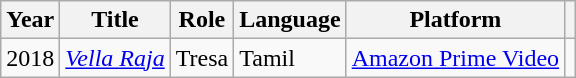<table class="wikitable sortable plainrowheaders">
<tr>
<th>Year</th>
<th>Title</th>
<th>Role</th>
<th>Language</th>
<th class="unsortable">Platform</th>
<th class="unsortable"></th>
</tr>
<tr>
<td>2018</td>
<td><em><a href='#'>Vella Raja</a></em></td>
<td>Tresa</td>
<td Tamil language>Tamil</td>
<td><a href='#'>Amazon Prime Video</a></td>
<td><br></td>
</tr>
</table>
